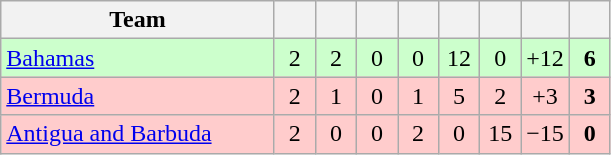<table class="wikitable" style="text-align: center;">
<tr>
<th width="175">Team</th>
<th width="20"></th>
<th width="20"></th>
<th width="20"></th>
<th width="20"></th>
<th width="20"></th>
<th width="20"></th>
<th width="20"></th>
<th width="20"></th>
</tr>
<tr style="background:#ccffcc;">
<td align=left> <a href='#'>Bahamas</a></td>
<td>2</td>
<td>2</td>
<td>0</td>
<td>0</td>
<td>12</td>
<td>0</td>
<td>+12</td>
<td><strong>6</strong></td>
</tr>
<tr style="background:#ffcccc;">
<td align=left> <a href='#'>Bermuda</a></td>
<td>2</td>
<td>1</td>
<td>0</td>
<td>1</td>
<td>5</td>
<td>2</td>
<td>+3</td>
<td><strong>3</strong></td>
</tr>
<tr style="background:#ffcccc;">
<td align=left> <a href='#'>Antigua and Barbuda</a></td>
<td>2</td>
<td>0</td>
<td>0</td>
<td>2</td>
<td>0</td>
<td>15</td>
<td>−15</td>
<td><strong>0</strong></td>
</tr>
</table>
